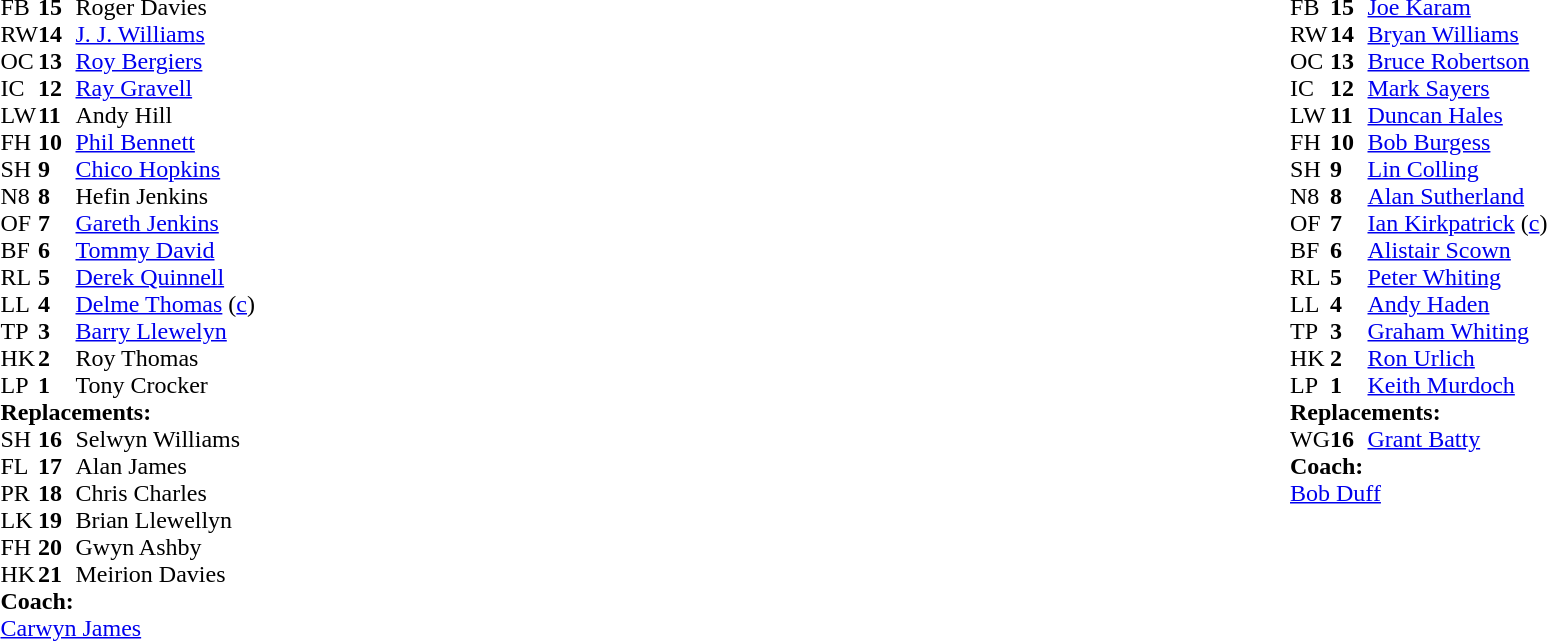<table style="width:100%">
<tr>
<td style="vertical-align:top;width:50%"><br><table cellspacing="0" cellpadding="0">
<tr>
<th width="25"></th>
<th width="25"></th>
</tr>
<tr>
<td>FB</td>
<td><strong>15</strong></td>
<td>Roger Davies</td>
</tr>
<tr>
<td>RW</td>
<td><strong>14</strong></td>
<td><a href='#'>J. J. Williams</a></td>
</tr>
<tr>
<td>OC</td>
<td><strong>13</strong></td>
<td><a href='#'>Roy Bergiers</a></td>
</tr>
<tr>
<td>IC</td>
<td><strong>12</strong></td>
<td><a href='#'>Ray Gravell</a></td>
</tr>
<tr>
<td>LW</td>
<td><strong>11</strong></td>
<td>Andy Hill</td>
</tr>
<tr>
<td>FH</td>
<td><strong>10</strong></td>
<td><a href='#'>Phil Bennett</a></td>
</tr>
<tr>
<td>SH</td>
<td><strong>9</strong></td>
<td><a href='#'>Chico Hopkins</a></td>
</tr>
<tr>
<td>N8</td>
<td><strong>8</strong></td>
<td>Hefin Jenkins</td>
</tr>
<tr>
<td>OF</td>
<td><strong>7</strong></td>
<td><a href='#'>Gareth Jenkins</a></td>
</tr>
<tr>
<td>BF</td>
<td><strong>6</strong></td>
<td><a href='#'>Tommy David</a></td>
</tr>
<tr>
<td>RL</td>
<td><strong>5</strong></td>
<td><a href='#'>Derek Quinnell</a></td>
</tr>
<tr>
<td>LL</td>
<td><strong>4</strong></td>
<td><a href='#'>Delme Thomas</a> (<a href='#'>c</a>)</td>
</tr>
<tr>
<td>TP</td>
<td><strong>3</strong></td>
<td><a href='#'>Barry Llewelyn</a></td>
</tr>
<tr>
<td>HK</td>
<td><strong>2</strong></td>
<td>Roy Thomas</td>
</tr>
<tr>
<td>LP</td>
<td><strong>1</strong></td>
<td>Tony Crocker</td>
</tr>
<tr>
<td colspan="3"><strong>Replacements:</strong></td>
</tr>
<tr>
<td>SH</td>
<td><strong>16</strong></td>
<td>Selwyn Williams</td>
</tr>
<tr>
<td>FL</td>
<td><strong>17</strong></td>
<td>Alan James</td>
</tr>
<tr>
<td>PR</td>
<td><strong>18</strong></td>
<td>Chris Charles</td>
</tr>
<tr>
<td>LK</td>
<td><strong>19</strong></td>
<td>Brian Llewellyn</td>
</tr>
<tr>
<td>FH</td>
<td><strong>20</strong></td>
<td>Gwyn Ashby</td>
</tr>
<tr>
<td>HK</td>
<td><strong>21</strong></td>
<td>Meirion Davies</td>
</tr>
<tr>
<td colspan="3"><strong>Coach:</strong></td>
</tr>
<tr>
<td colspan="4"> <a href='#'>Carwyn James</a></td>
</tr>
</table>
</td>
<td style="vertical-align:top"></td>
<td style="vertical-align:top;width:50%"><br><table cellspacing="0" cellpadding="0" style="margin:auto">
<tr>
<th width="25"></th>
<th width="25"></th>
</tr>
<tr>
<td>FB</td>
<td><strong>15</strong></td>
<td><a href='#'>Joe Karam</a></td>
</tr>
<tr>
<td>RW</td>
<td><strong>14</strong></td>
<td><a href='#'>Bryan Williams</a></td>
<td></td>
<td></td>
</tr>
<tr>
<td>OC</td>
<td><strong>13</strong></td>
<td><a href='#'>Bruce Robertson</a></td>
</tr>
<tr>
<td>IC</td>
<td><strong>12</strong></td>
<td><a href='#'>Mark Sayers</a></td>
</tr>
<tr>
<td>LW</td>
<td><strong>11</strong></td>
<td><a href='#'>Duncan Hales</a></td>
</tr>
<tr>
<td>FH</td>
<td><strong>10</strong></td>
<td><a href='#'>Bob Burgess</a></td>
</tr>
<tr>
<td>SH</td>
<td><strong>9</strong></td>
<td><a href='#'>Lin Colling</a></td>
</tr>
<tr>
<td>N8</td>
<td><strong>8</strong></td>
<td><a href='#'>Alan Sutherland</a></td>
</tr>
<tr>
<td>OF</td>
<td><strong>7</strong></td>
<td><a href='#'>Ian Kirkpatrick</a> (<a href='#'>c</a>)</td>
</tr>
<tr>
<td>BF</td>
<td><strong>6</strong></td>
<td><a href='#'>Alistair Scown</a></td>
</tr>
<tr>
<td>RL</td>
<td><strong>5</strong></td>
<td><a href='#'>Peter Whiting</a></td>
</tr>
<tr>
<td>LL</td>
<td><strong>4</strong></td>
<td><a href='#'>Andy Haden</a></td>
</tr>
<tr>
<td>TP</td>
<td><strong>3</strong></td>
<td><a href='#'>Graham Whiting</a></td>
</tr>
<tr>
<td>HK</td>
<td><strong>2</strong></td>
<td><a href='#'>Ron Urlich</a></td>
</tr>
<tr>
<td>LP</td>
<td><strong>1</strong></td>
<td><a href='#'>Keith Murdoch</a></td>
</tr>
<tr>
<td colspan="3"><strong>Replacements:</strong></td>
</tr>
<tr>
<td>WG</td>
<td><strong>16</strong></td>
<td><a href='#'>Grant Batty</a></td>
<td></td>
<td></td>
</tr>
<tr>
<td colspan="3"><strong>Coach:</strong></td>
</tr>
<tr>
<td colspan="4"> <a href='#'>Bob Duff</a></td>
</tr>
</table>
</td>
</tr>
</table>
